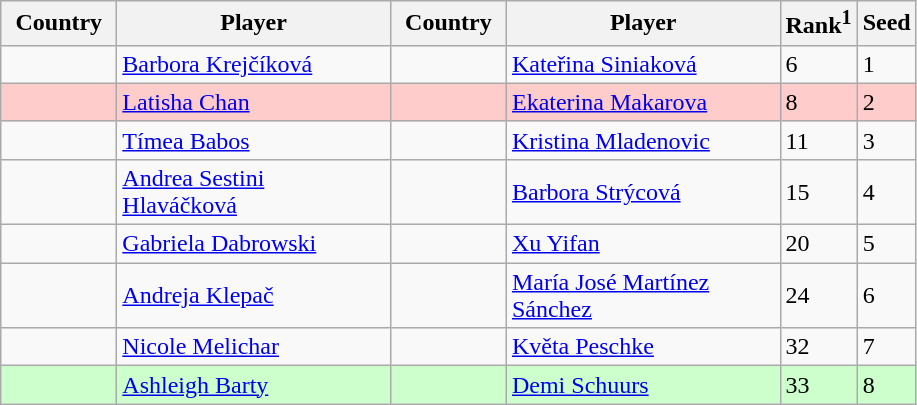<table class="sortable wikitable">
<tr>
<th width="70">Country</th>
<th width="175">Player</th>
<th width="70">Country</th>
<th width="175">Player</th>
<th>Rank<sup>1</sup></th>
<th>Seed</th>
</tr>
<tr>
<td></td>
<td><a href='#'>Barbora Krejčíková</a></td>
<td></td>
<td><a href='#'>Kateřina Siniaková</a></td>
<td>6</td>
<td>1</td>
</tr>
<tr style="background:#fcc;">
<td></td>
<td><a href='#'>Latisha Chan</a></td>
<td></td>
<td><a href='#'>Ekaterina Makarova</a></td>
<td>8</td>
<td>2</td>
</tr>
<tr>
<td></td>
<td><a href='#'>Tímea Babos</a></td>
<td></td>
<td><a href='#'>Kristina Mladenovic</a></td>
<td>11</td>
<td>3</td>
</tr>
<tr>
<td></td>
<td><a href='#'>Andrea Sestini Hlaváčková</a></td>
<td></td>
<td><a href='#'>Barbora Strýcová</a></td>
<td>15</td>
<td>4</td>
</tr>
<tr>
<td></td>
<td><a href='#'>Gabriela Dabrowski</a></td>
<td></td>
<td><a href='#'>Xu Yifan</a></td>
<td>20</td>
<td>5</td>
</tr>
<tr>
<td></td>
<td><a href='#'>Andreja Klepač</a></td>
<td></td>
<td><a href='#'>María José Martínez Sánchez</a></td>
<td>24</td>
<td>6</td>
</tr>
<tr>
<td></td>
<td><a href='#'>Nicole Melichar</a></td>
<td></td>
<td><a href='#'>Květa Peschke</a></td>
<td>32</td>
<td>7</td>
</tr>
<tr style="background:#cfc;">
<td></td>
<td><a href='#'>Ashleigh Barty</a></td>
<td></td>
<td><a href='#'>Demi Schuurs</a></td>
<td>33</td>
<td>8</td>
</tr>
</table>
